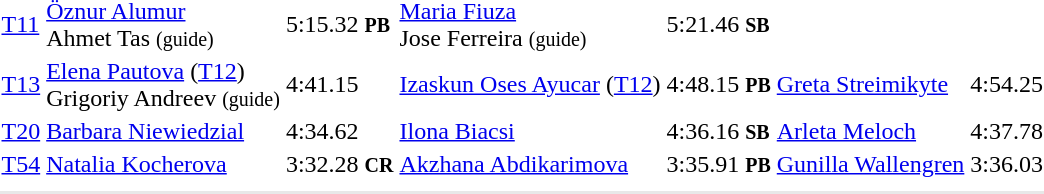<table>
<tr>
<td><a href='#'>T11</a></td>
<td><a href='#'>Öznur Alumur</a><br>Ahmet Tas <small>(guide)</small><br></td>
<td>5:15.32 <small><strong>PB</strong></small></td>
<td><a href='#'>Maria Fiuza</a><br>Jose Ferreira <small>(guide)</small><br></td>
<td>5:21.46 <small><strong>SB</strong></small></td>
<td></td>
<td></td>
</tr>
<tr>
<td><a href='#'>T13</a></td>
<td><a href='#'>Elena Pautova</a> (<a href='#'>T12</a>)<br>Grigoriy Andreev <small>(guide)</small><br></td>
<td>4:41.15</td>
<td><a href='#'>Izaskun Oses Ayucar</a> (<a href='#'>T12</a>)<br></td>
<td>4:48.15 <small><strong>PB</strong></small></td>
<td><a href='#'>Greta Streimikyte</a><br></td>
<td>4:54.25</td>
</tr>
<tr>
<td><a href='#'>T20</a></td>
<td><a href='#'>Barbara Niewiedzial</a><br></td>
<td>4:34.62</td>
<td><a href='#'>Ilona Biacsi</a><br></td>
<td>4:36.16 <small><strong>SB</strong></small></td>
<td><a href='#'>Arleta Meloch</a><br></td>
<td>4:37.78</td>
</tr>
<tr>
<td><a href='#'>T54</a></td>
<td><a href='#'>Natalia Kocherova</a><br></td>
<td>3:32.28  <small><strong>CR</strong></small></td>
<td><a href='#'>Akzhana Abdikarimova</a><br></td>
<td>3:35.91 <small><strong>PB</strong></small></td>
<td><a href='#'>Gunilla Wallengren</a><br></td>
<td>3:36.03</td>
</tr>
<tr>
<td colspan=7></td>
</tr>
<tr>
</tr>
<tr bgcolor= e8e8e8>
<td colspan=7></td>
</tr>
</table>
